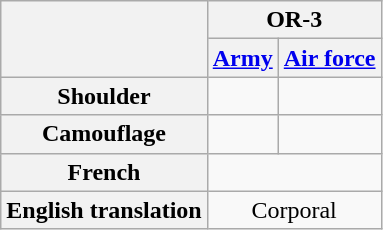<table class="wikitable plainrowheaders" style="text-align:center;" border="1">
<tr>
<th rowspan=2></th>
<th colspan=2>OR-3</th>
</tr>
<tr>
<th><a href='#'>Army</a></th>
<th><a href='#'>Air force</a></th>
</tr>
<tr>
<th>Shoulder</th>
<td></td>
<td></td>
</tr>
<tr>
<th>Camouflage</th>
<td></td>
<td></td>
</tr>
<tr>
<th>French</th>
<td colspan=2></td>
</tr>
<tr>
<th>English translation</th>
<td colspan=2>Corporal</td>
</tr>
</table>
